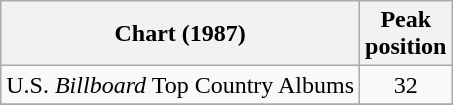<table class="wikitable">
<tr>
<th>Chart (1987)</th>
<th>Peak<br>position</th>
</tr>
<tr>
<td>U.S. <em>Billboard</em> Top Country Albums</td>
<td align="center">32</td>
</tr>
<tr>
</tr>
</table>
